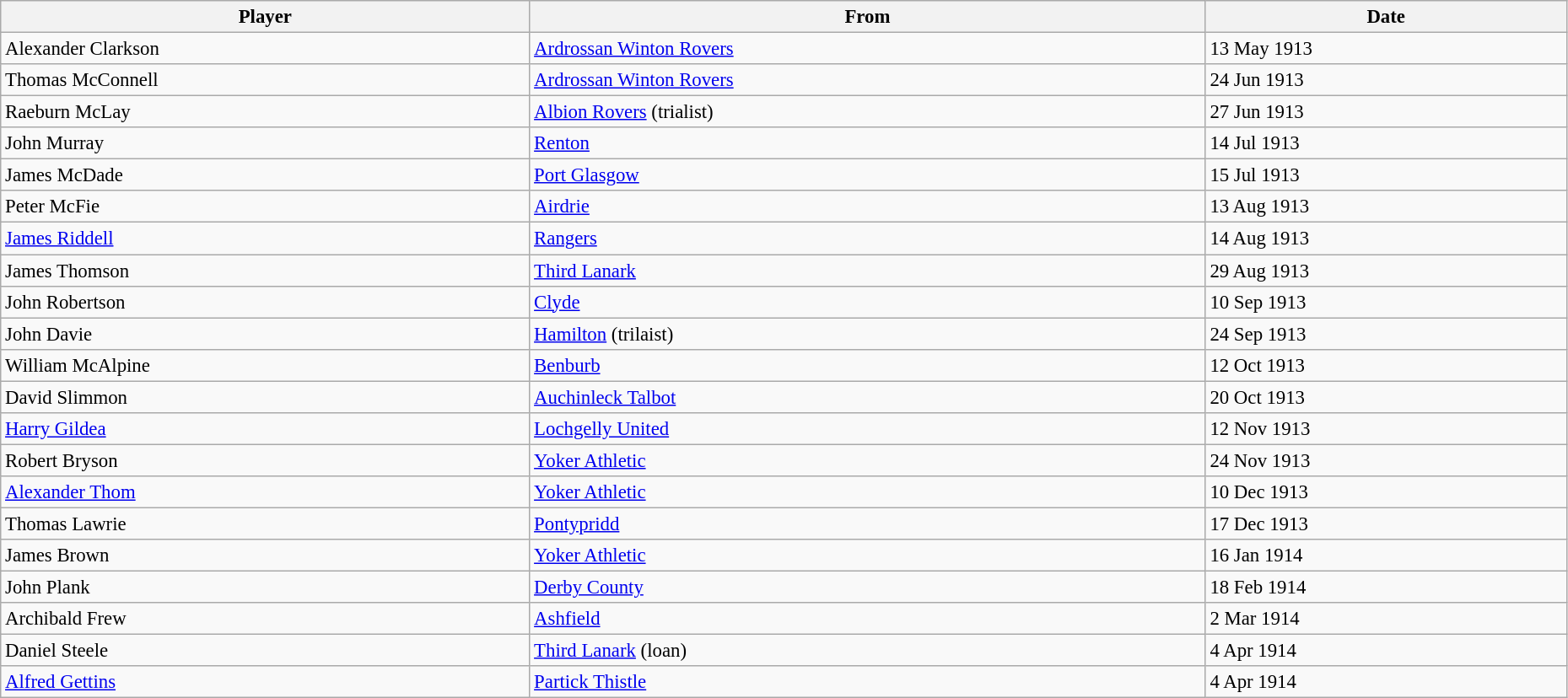<table class="wikitable" style="text-align:center; font-size:95%;width:98%; text-align:left">
<tr>
<th>Player</th>
<th>From</th>
<th>Date</th>
</tr>
<tr>
<td> Alexander Clarkson</td>
<td> <a href='#'>Ardrossan Winton Rovers</a></td>
<td>13 May 1913</td>
</tr>
<tr>
<td> Thomas McConnell</td>
<td> <a href='#'>Ardrossan Winton Rovers</a></td>
<td>24 Jun 1913</td>
</tr>
<tr>
<td> Raeburn McLay</td>
<td> <a href='#'>Albion Rovers</a> (trialist)</td>
<td>27 Jun 1913</td>
</tr>
<tr>
<td> John Murray</td>
<td> <a href='#'>Renton</a></td>
<td>14 Jul 1913</td>
</tr>
<tr>
<td> James McDade</td>
<td> <a href='#'>Port Glasgow</a></td>
<td>15 Jul 1913</td>
</tr>
<tr>
<td> Peter McFie</td>
<td> <a href='#'>Airdrie</a></td>
<td>13 Aug 1913</td>
</tr>
<tr>
<td> <a href='#'>James Riddell</a></td>
<td> <a href='#'>Rangers</a></td>
<td>14 Aug 1913</td>
</tr>
<tr>
<td> James Thomson</td>
<td> <a href='#'>Third Lanark</a></td>
<td>29 Aug 1913</td>
</tr>
<tr>
<td> John Robertson</td>
<td> <a href='#'>Clyde</a></td>
<td>10 Sep 1913</td>
</tr>
<tr>
<td> John Davie</td>
<td> <a href='#'>Hamilton</a> (trilaist)</td>
<td>24 Sep 1913</td>
</tr>
<tr>
<td> William McAlpine</td>
<td> <a href='#'>Benburb</a></td>
<td>12 Oct 1913</td>
</tr>
<tr>
<td> David Slimmon</td>
<td> <a href='#'>Auchinleck Talbot</a></td>
<td>20 Oct 1913</td>
</tr>
<tr>
<td> <a href='#'>Harry Gildea</a></td>
<td> <a href='#'>Lochgelly United</a></td>
<td>12 Nov 1913</td>
</tr>
<tr>
<td> Robert Bryson</td>
<td> <a href='#'>Yoker Athletic</a></td>
<td>24 Nov 1913</td>
</tr>
<tr>
<td> <a href='#'>Alexander Thom</a></td>
<td> <a href='#'>Yoker Athletic</a></td>
<td>10 Dec 1913</td>
</tr>
<tr>
<td> Thomas Lawrie</td>
<td> <a href='#'>Pontypridd</a></td>
<td>17 Dec 1913</td>
</tr>
<tr>
<td> James Brown</td>
<td> <a href='#'>Yoker Athletic</a></td>
<td>16 Jan 1914</td>
</tr>
<tr>
<td> John Plank</td>
<td> <a href='#'>Derby County</a></td>
<td>18 Feb 1914</td>
</tr>
<tr>
<td> Archibald Frew</td>
<td> <a href='#'>Ashfield</a></td>
<td>2 Mar 1914</td>
</tr>
<tr>
<td> Daniel Steele</td>
<td> <a href='#'>Third Lanark</a> (loan)</td>
<td>4 Apr 1914</td>
</tr>
<tr>
<td> <a href='#'>Alfred Gettins</a></td>
<td> <a href='#'>Partick Thistle</a></td>
<td>4 Apr 1914</td>
</tr>
</table>
